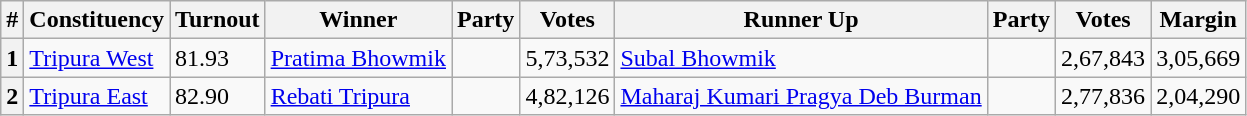<table class="wikitable sortable">
<tr>
<th>#</th>
<th>Constituency</th>
<th>Turnout<strong></strong></th>
<th>Winner</th>
<th>Party</th>
<th>Votes</th>
<th>Runner Up</th>
<th>Party</th>
<th>Votes</th>
<th>Margin</th>
</tr>
<tr>
<th>1</th>
<td><a href='#'>Tripura West</a></td>
<td>81.93 </td>
<td><a href='#'>Pratima Bhowmik</a></td>
<td></td>
<td>5,73,532</td>
<td><a href='#'>Subal Bhowmik</a></td>
<td></td>
<td>2,67,843</td>
<td>3,05,669</td>
</tr>
<tr>
<th>2</th>
<td><a href='#'>Tripura East</a></td>
<td>82.90 </td>
<td><a href='#'>Rebati Tripura</a></td>
<td></td>
<td>4,82,126</td>
<td><a href='#'>Maharaj Kumari Pragya Deb Burman</a></td>
<td></td>
<td>2,77,836</td>
<td>2,04,290</td>
</tr>
</table>
